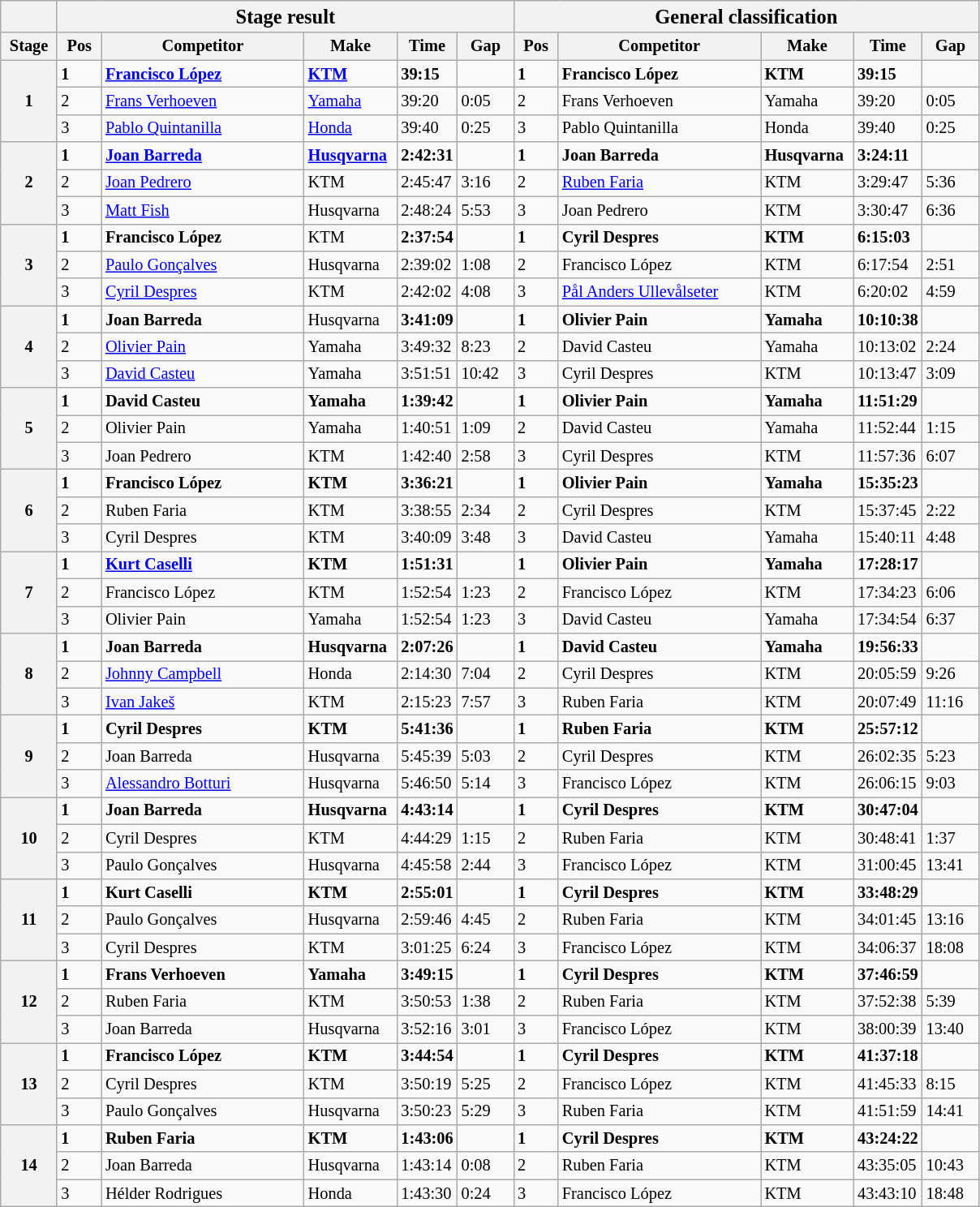<table class="wikitable" style="font-size:85%;">
<tr>
<th></th>
<th colspan=5><big>Stage result </big></th>
<th colspan=5><big>General classification</big></th>
</tr>
<tr>
<th width="40px">Stage</th>
<th width="30px">Pos</th>
<th width="160px">Competitor</th>
<th width="70px">Make</th>
<th width="40px">Time</th>
<th width="40px">Gap</th>
<th width="30px">Pos</th>
<th width="160px">Competitor</th>
<th width="70px">Make</th>
<th width="40px">Time</th>
<th width="40px">Gap</th>
</tr>
<tr>
<th rowspan=3>1</th>
<td><strong>1</strong></td>
<td> <strong><a href='#'>Francisco López</a></strong></td>
<td><strong><a href='#'>KTM</a></strong></td>
<td><strong>39:15</strong></td>
<td></td>
<td><strong>1</strong></td>
<td><strong> Francisco López</strong></td>
<td><strong>KTM</strong></td>
<td><strong>39:15</strong></td>
<td></td>
</tr>
<tr>
<td>2</td>
<td> <a href='#'>Frans Verhoeven</a></td>
<td><a href='#'>Yamaha</a></td>
<td>39:20</td>
<td>0:05</td>
<td>2</td>
<td> Frans Verhoeven</td>
<td>Yamaha</td>
<td>39:20</td>
<td>0:05</td>
</tr>
<tr>
<td>3</td>
<td> <a href='#'>Pablo Quintanilla</a></td>
<td><a href='#'>Honda</a></td>
<td>39:40</td>
<td>0:25</td>
<td>3</td>
<td> Pablo Quintanilla</td>
<td>Honda</td>
<td>39:40</td>
<td>0:25</td>
</tr>
<tr>
<th rowspan=3>2</th>
<td><strong>1</strong></td>
<td> <strong><a href='#'>Joan Barreda</a></strong></td>
<td><strong><a href='#'>Husqvarna</a></strong></td>
<td><strong>2:42:31</strong></td>
<td></td>
<td><strong>1</strong></td>
<td> <strong>Joan Barreda</strong></td>
<td><strong>Husqvarna</strong></td>
<td><strong>3:24:11</strong></td>
<td></td>
</tr>
<tr>
<td>2</td>
<td> <a href='#'>Joan Pedrero</a></td>
<td>KTM</td>
<td>2:45:47</td>
<td>3:16</td>
<td>2</td>
<td> <a href='#'>Ruben Faria</a></td>
<td>KTM</td>
<td>3:29:47</td>
<td>5:36</td>
</tr>
<tr>
<td>3</td>
<td> <a href='#'>Matt Fish</a></td>
<td>Husqvarna</td>
<td>2:48:24</td>
<td>5:53</td>
<td>3</td>
<td> Joan Pedrero</td>
<td>KTM</td>
<td>3:30:47</td>
<td>6:36</td>
</tr>
<tr>
<th rowspan=3>3</th>
<td><strong>1</strong></td>
<td><strong> Francisco López</strong></td>
<td>KTM</td>
<td><strong>2:37:54</strong></td>
<td></td>
<td><strong>1</strong></td>
<td> <strong>Cyril Despres</strong></td>
<td><strong>KTM</strong></td>
<td><strong>6:15:03</strong></td>
<td></td>
</tr>
<tr>
<td>2</td>
<td> <a href='#'>Paulo Gonçalves</a></td>
<td>Husqvarna</td>
<td>2:39:02</td>
<td>1:08</td>
<td>2</td>
<td> Francisco López</td>
<td>KTM</td>
<td>6:17:54</td>
<td>2:51</td>
</tr>
<tr>
<td>3</td>
<td> <a href='#'>Cyril Despres</a></td>
<td>KTM</td>
<td>2:42:02</td>
<td>4:08</td>
<td>3</td>
<td> <a href='#'>Pål Anders Ullevålseter</a></td>
<td>KTM</td>
<td>6:20:02</td>
<td>4:59</td>
</tr>
<tr>
<th rowspan=3>4</th>
<td><strong>1</strong></td>
<td> <strong>Joan Barreda</strong></td>
<td>Husqvarna</td>
<td><strong>3:41:09</strong></td>
<td></td>
<td><strong>1</strong></td>
<td> <strong>Olivier Pain</strong></td>
<td><strong>Yamaha</strong></td>
<td><strong>10:10:38</strong></td>
<td></td>
</tr>
<tr>
<td>2</td>
<td> <a href='#'>Olivier Pain</a></td>
<td>Yamaha</td>
<td>3:49:32</td>
<td>8:23</td>
<td>2</td>
<td> David Casteu</td>
<td>Yamaha</td>
<td>10:13:02</td>
<td>2:24</td>
</tr>
<tr>
<td>3</td>
<td> <a href='#'>David Casteu</a></td>
<td>Yamaha</td>
<td>3:51:51</td>
<td>10:42</td>
<td>3</td>
<td> Cyril Despres</td>
<td>KTM</td>
<td>10:13:47</td>
<td>3:09</td>
</tr>
<tr>
<th rowspan=3>5</th>
<td><strong>1</strong></td>
<td> <strong>David Casteu</strong></td>
<td><strong>Yamaha</strong></td>
<td><strong>1:39:42</strong></td>
<td></td>
<td><strong>1</strong></td>
<td> <strong>Olivier Pain</strong></td>
<td><strong>Yamaha</strong></td>
<td><strong>11:51:29</strong></td>
<td></td>
</tr>
<tr>
<td>2</td>
<td> Olivier Pain</td>
<td>Yamaha</td>
<td>1:40:51</td>
<td>1:09</td>
<td>2</td>
<td> David Casteu</td>
<td>Yamaha</td>
<td>11:52:44</td>
<td>1:15</td>
</tr>
<tr>
<td>3</td>
<td> Joan Pedrero</td>
<td>KTM</td>
<td>1:42:40</td>
<td>2:58</td>
<td>3</td>
<td> Cyril Despres</td>
<td>KTM</td>
<td>11:57:36</td>
<td>6:07</td>
</tr>
<tr>
<th rowspan=3>6</th>
<td><strong>1</strong></td>
<td> <strong>Francisco López</strong></td>
<td><strong>KTM</strong></td>
<td><strong>3:36:21</strong></td>
<td></td>
<td><strong>1</strong></td>
<td> <strong>Olivier Pain</strong></td>
<td><strong>Yamaha</strong></td>
<td><strong>15:35:23</strong></td>
<td></td>
</tr>
<tr>
<td>2</td>
<td> Ruben Faria</td>
<td>KTM</td>
<td>3:38:55</td>
<td>2:34</td>
<td>2</td>
<td> Cyril Despres</td>
<td>KTM</td>
<td>15:37:45</td>
<td>2:22</td>
</tr>
<tr>
<td>3</td>
<td> Cyril Despres</td>
<td>KTM</td>
<td>3:40:09</td>
<td>3:48</td>
<td>3</td>
<td> David Casteu</td>
<td>Yamaha</td>
<td>15:40:11</td>
<td>4:48</td>
</tr>
<tr>
<th rowspan=3>7</th>
<td><strong>1</strong></td>
<td> <strong><a href='#'>Kurt Caselli</a></strong></td>
<td><strong>KTM</strong></td>
<td><strong>1:51:31</strong></td>
<td></td>
<td><strong>1</strong></td>
<td> <strong>Olivier Pain</strong></td>
<td><strong>Yamaha</strong></td>
<td><strong>17:28:17</strong></td>
<td></td>
</tr>
<tr>
<td>2</td>
<td> Francisco López</td>
<td>KTM</td>
<td>1:52:54</td>
<td>1:23</td>
<td>2</td>
<td> Francisco López</td>
<td>KTM</td>
<td>17:34:23</td>
<td>6:06</td>
</tr>
<tr>
<td>3</td>
<td> Olivier Pain</td>
<td>Yamaha</td>
<td>1:52:54</td>
<td>1:23</td>
<td>3</td>
<td> David Casteu</td>
<td>Yamaha</td>
<td>17:34:54</td>
<td>6:37</td>
</tr>
<tr>
<th rowspan=3>8</th>
<td><strong>1</strong></td>
<td> <strong>Joan Barreda</strong></td>
<td><strong>Husqvarna</strong></td>
<td><strong>2:07:26</strong></td>
<td></td>
<td><strong>1</strong></td>
<td> <strong>David Casteu</strong></td>
<td><strong>Yamaha</strong></td>
<td><strong>19:56:33</strong></td>
<td></td>
</tr>
<tr>
<td>2</td>
<td> <a href='#'>Johnny Campbell</a></td>
<td>Honda</td>
<td>2:14:30</td>
<td>7:04</td>
<td>2</td>
<td> Cyril Despres</td>
<td>KTM</td>
<td>20:05:59</td>
<td>9:26</td>
</tr>
<tr>
<td>3</td>
<td> <a href='#'>Ivan Jakeš</a></td>
<td>KTM</td>
<td>2:15:23</td>
<td>7:57</td>
<td>3</td>
<td> Ruben Faria</td>
<td>KTM</td>
<td>20:07:49</td>
<td>11:16</td>
</tr>
<tr>
<th rowspan=3>9</th>
<td><strong>1</strong></td>
<td> <strong>Cyril Despres</strong></td>
<td><strong>KTM</strong></td>
<td><strong>5:41:36</strong></td>
<td></td>
<td><strong>1</strong></td>
<td> <strong>Ruben Faria</strong></td>
<td><strong>KTM</strong></td>
<td><strong>25:57:12</strong></td>
<td></td>
</tr>
<tr>
<td>2</td>
<td> Joan Barreda</td>
<td>Husqvarna</td>
<td>5:45:39</td>
<td>5:03</td>
<td>2</td>
<td> Cyril Despres</td>
<td>KTM</td>
<td>26:02:35</td>
<td>5:23</td>
</tr>
<tr>
<td>3</td>
<td> <a href='#'>Alessandro Botturi</a></td>
<td>Husqvarna</td>
<td>5:46:50</td>
<td>5:14</td>
<td>3</td>
<td> Francisco López</td>
<td>KTM</td>
<td>26:06:15</td>
<td>9:03</td>
</tr>
<tr>
<th rowspan=3>10</th>
<td><strong>1</strong></td>
<td> <strong>Joan Barreda</strong></td>
<td><strong>Husqvarna</strong></td>
<td><strong>4:43:14</strong></td>
<td></td>
<td><strong>1</strong></td>
<td><strong> Cyril Despres</strong></td>
<td><strong>KTM</strong></td>
<td><strong>30:47:04</strong></td>
<td></td>
</tr>
<tr>
<td>2</td>
<td> Cyril Despres</td>
<td>KTM</td>
<td>4:44:29</td>
<td>1:15</td>
<td>2</td>
<td> Ruben Faria</td>
<td>KTM</td>
<td>30:48:41</td>
<td>1:37</td>
</tr>
<tr>
<td>3</td>
<td> Paulo Gonçalves</td>
<td>Husqvarna</td>
<td>4:45:58</td>
<td>2:44</td>
<td>3</td>
<td> Francisco López</td>
<td>KTM</td>
<td>31:00:45</td>
<td>13:41</td>
</tr>
<tr>
<th rowspan=3>11</th>
<td><strong>1</strong></td>
<td> <strong>Kurt Caselli</strong></td>
<td><strong>KTM</strong></td>
<td><strong>2:55:01</strong></td>
<td></td>
<td><strong>1</strong></td>
<td><strong> Cyril Despres</strong></td>
<td><strong>KTM</strong></td>
<td><strong>33:48:29</strong></td>
<td></td>
</tr>
<tr>
<td>2</td>
<td> Paulo Gonçalves</td>
<td>Husqvarna</td>
<td>2:59:46</td>
<td>4:45</td>
<td>2</td>
<td> Ruben Faria</td>
<td>KTM</td>
<td>34:01:45</td>
<td>13:16</td>
</tr>
<tr>
<td>3</td>
<td> Cyril Despres</td>
<td>KTM</td>
<td>3:01:25</td>
<td>6:24</td>
<td>3</td>
<td> Francisco López</td>
<td>KTM</td>
<td>34:06:37</td>
<td>18:08</td>
</tr>
<tr>
<th rowspan=3>12</th>
<td><strong>1</strong></td>
<td> <strong>Frans Verhoeven</strong></td>
<td><strong>Yamaha</strong></td>
<td><strong>3:49:15</strong></td>
<td></td>
<td><strong>1</strong></td>
<td><strong> Cyril Despres</strong></td>
<td><strong>KTM</strong></td>
<td><strong>37:46:59</strong></td>
<td></td>
</tr>
<tr>
<td>2</td>
<td> Ruben Faria</td>
<td>KTM</td>
<td>3:50:53</td>
<td>1:38</td>
<td>2</td>
<td> Ruben Faria</td>
<td>KTM</td>
<td>37:52:38</td>
<td>5:39</td>
</tr>
<tr>
<td>3</td>
<td> Joan Barreda</td>
<td>Husqvarna</td>
<td>3:52:16</td>
<td>3:01</td>
<td>3</td>
<td> Francisco López</td>
<td>KTM</td>
<td>38:00:39</td>
<td>13:40</td>
</tr>
<tr>
<th rowspan=3>13</th>
<td><strong>1</strong></td>
<td><strong> Francisco López</strong></td>
<td><strong>KTM</strong></td>
<td><strong>3:44:54</strong></td>
<td></td>
<td><strong>1</strong></td>
<td><strong> Cyril Despres</strong></td>
<td><strong>KTM</strong></td>
<td><strong>41:37:18</strong></td>
<td></td>
</tr>
<tr>
<td>2</td>
<td> Cyril Despres</td>
<td>KTM</td>
<td>3:50:19</td>
<td>5:25</td>
<td>2</td>
<td> Francisco López</td>
<td>KTM</td>
<td>41:45:33</td>
<td>8:15</td>
</tr>
<tr>
<td>3</td>
<td> Paulo Gonçalves</td>
<td>Husqvarna</td>
<td>3:50:23</td>
<td>5:29</td>
<td>3</td>
<td> Ruben Faria</td>
<td>KTM</td>
<td>41:51:59</td>
<td>14:41</td>
</tr>
<tr>
<th rowspan=3>14</th>
<td><strong>1</strong></td>
<td><strong> Ruben Faria</strong></td>
<td><strong>KTM</strong></td>
<td><strong>1:43:06</strong></td>
<td></td>
<td><strong>1</strong></td>
<td><strong> Cyril Despres</strong></td>
<td><strong>KTM</strong></td>
<td><strong>43:24:22</strong></td>
<td></td>
</tr>
<tr>
<td>2</td>
<td> Joan Barreda</td>
<td>Husqvarna</td>
<td>1:43:14</td>
<td>0:08</td>
<td>2</td>
<td> Ruben Faria</td>
<td>KTM</td>
<td>43:35:05</td>
<td>10:43</td>
</tr>
<tr>
<td>3</td>
<td> Hélder Rodrigues</td>
<td>Honda</td>
<td>1:43:30</td>
<td>0:24</td>
<td>3</td>
<td> Francisco López</td>
<td>KTM</td>
<td>43:43:10</td>
<td>18:48</td>
</tr>
</table>
